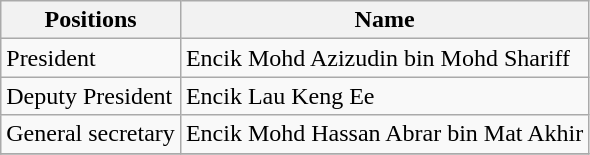<table class="wikitable">
<tr>
<th>Positions</th>
<th>Name</th>
</tr>
<tr>
<td>President</td>
<td> Encik Mohd Azizudin bin Mohd Shariff</td>
</tr>
<tr>
<td>Deputy President</td>
<td> Encik Lau Keng Ee</td>
</tr>
<tr>
<td>General secretary</td>
<td> Encik Mohd Hassan Abrar bin Mat Akhir</td>
</tr>
<tr>
</tr>
</table>
